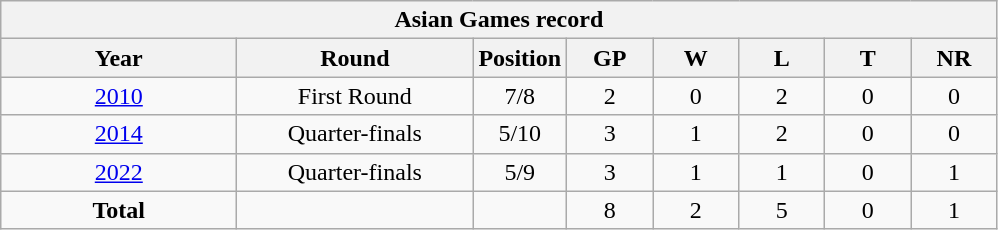<table class="wikitable" style="text-align: center; width=900px;">
<tr>
<th colspan=9>Asian Games record</th>
</tr>
<tr>
<th width=150>Year</th>
<th width=150>Round</th>
<th width=50>Position</th>
<th width=50>GP</th>
<th width=50>W</th>
<th width=50>L</th>
<th width=50>T</th>
<th width=50>NR</th>
</tr>
<tr style="background:">
<td> <a href='#'>2010</a></td>
<td>First Round</td>
<td>7/8</td>
<td>2</td>
<td>0</td>
<td>2</td>
<td>0</td>
<td>0</td>
</tr>
<tr style="background:">
<td> <a href='#'>2014</a></td>
<td>Quarter-finals</td>
<td>5/10</td>
<td>3</td>
<td>1</td>
<td>2</td>
<td>0</td>
<td>0</td>
</tr>
<tr style="background:">
<td> <a href='#'>2022</a></td>
<td>Quarter-finals</td>
<td>5/9</td>
<td>3</td>
<td>1</td>
<td>1</td>
<td>0</td>
<td>1</td>
</tr>
<tr>
<td><strong>Total</strong></td>
<td></td>
<td></td>
<td>8</td>
<td>2</td>
<td>5</td>
<td>0</td>
<td>1</td>
</tr>
</table>
